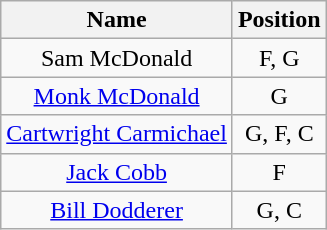<table class="wikitable">
<tr>
<th>Name</th>
<th>Position</th>
</tr>
<tr>
<td style="text-align:center;">Sam McDonald</td>
<td style="text-align:center;">F, G</td>
</tr>
<tr>
<td style="text-align:center;"><a href='#'>Monk McDonald</a></td>
<td style="text-align:center;">G</td>
</tr>
<tr>
<td style="text-align:center;"><a href='#'>Cartwright Carmichael</a></td>
<td style="text-align:center;">G, F, C</td>
</tr>
<tr>
<td style="text-align:center;"><a href='#'>Jack Cobb</a></td>
<td style="text-align:center;">F</td>
</tr>
<tr>
<td style="text-align:center;"><a href='#'>Bill Dodderer</a></td>
<td style="text-align:center;">G, C</td>
</tr>
</table>
